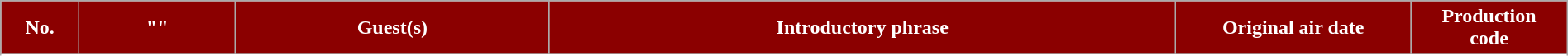<table class="wikitable plainrowheaders" style="width:100%; margin:auto;">
<tr>
<th style="background-color: #8B0000; color:#ffffff" width=5%><abbr>No.</abbr></th>
<th style="background-color: #8B0000; color:#ffffff" width=10%>"<a href='#'></a>"</th>
<th style="background-color: #8B0000; color:#ffffff" width=20%>Guest(s)</th>
<th style="background-color: #8B0000; color:#ffffff" width=40%>Introductory phrase</th>
<th style="background-color: #8B0000; color:#ffffff" width=15%>Original air date</th>
<th style="background-color: #8B0000; color:#ffffff" width=10%>Production <br> code</th>
</tr>
<tr>
</tr>
<tr>
</tr>
<tr>
</tr>
<tr>
</tr>
<tr>
</tr>
<tr>
</tr>
<tr>
</tr>
<tr>
</tr>
<tr>
</tr>
<tr>
</tr>
<tr>
</tr>
<tr>
</tr>
<tr>
</tr>
</table>
